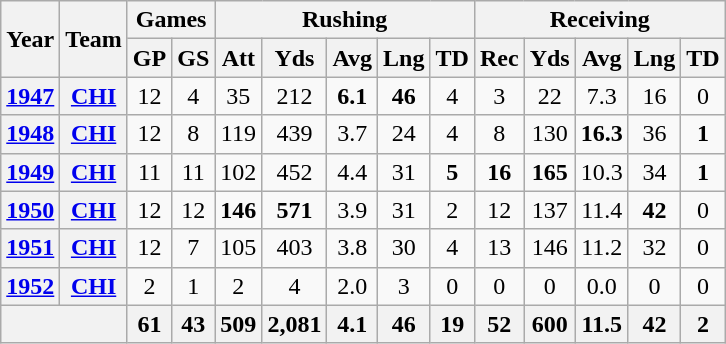<table class="wikitable" style="text-align:center;">
<tr>
<th rowspan="2">Year</th>
<th rowspan="2">Team</th>
<th colspan="2">Games</th>
<th colspan="5">Rushing</th>
<th colspan="5">Receiving</th>
</tr>
<tr>
<th>GP</th>
<th>GS</th>
<th>Att</th>
<th>Yds</th>
<th>Avg</th>
<th>Lng</th>
<th>TD</th>
<th>Rec</th>
<th>Yds</th>
<th>Avg</th>
<th>Lng</th>
<th>TD</th>
</tr>
<tr>
<th><a href='#'>1947</a></th>
<th><a href='#'>CHI</a></th>
<td>12</td>
<td>4</td>
<td>35</td>
<td>212</td>
<td><strong>6.1</strong></td>
<td><strong>46</strong></td>
<td>4</td>
<td>3</td>
<td>22</td>
<td>7.3</td>
<td>16</td>
<td>0</td>
</tr>
<tr>
<th><a href='#'>1948</a></th>
<th><a href='#'>CHI</a></th>
<td>12</td>
<td>8</td>
<td>119</td>
<td>439</td>
<td>3.7</td>
<td>24</td>
<td>4</td>
<td>8</td>
<td>130</td>
<td><strong>16.3</strong></td>
<td>36</td>
<td><strong>1</strong></td>
</tr>
<tr>
<th><a href='#'>1949</a></th>
<th><a href='#'>CHI</a></th>
<td>11</td>
<td>11</td>
<td>102</td>
<td>452</td>
<td>4.4</td>
<td>31</td>
<td><strong>5</strong></td>
<td><strong>16</strong></td>
<td><strong>165</strong></td>
<td>10.3</td>
<td>34</td>
<td><strong>1</strong></td>
</tr>
<tr>
<th><a href='#'>1950</a></th>
<th><a href='#'>CHI</a></th>
<td>12</td>
<td>12</td>
<td><strong>146</strong></td>
<td><strong>571</strong></td>
<td>3.9</td>
<td>31</td>
<td>2</td>
<td>12</td>
<td>137</td>
<td>11.4</td>
<td><strong>42</strong></td>
<td>0</td>
</tr>
<tr>
<th><a href='#'>1951</a></th>
<th><a href='#'>CHI</a></th>
<td>12</td>
<td>7</td>
<td>105</td>
<td>403</td>
<td>3.8</td>
<td>30</td>
<td>4</td>
<td>13</td>
<td>146</td>
<td>11.2</td>
<td>32</td>
<td>0</td>
</tr>
<tr>
<th><a href='#'>1952</a></th>
<th><a href='#'>CHI</a></th>
<td>2</td>
<td>1</td>
<td>2</td>
<td>4</td>
<td>2.0</td>
<td>3</td>
<td>0</td>
<td>0</td>
<td>0</td>
<td>0.0</td>
<td>0</td>
<td>0</td>
</tr>
<tr>
<th colspan="2"></th>
<th>61</th>
<th>43</th>
<th>509</th>
<th>2,081</th>
<th>4.1</th>
<th>46</th>
<th>19</th>
<th>52</th>
<th>600</th>
<th>11.5</th>
<th>42</th>
<th>2</th>
</tr>
</table>
